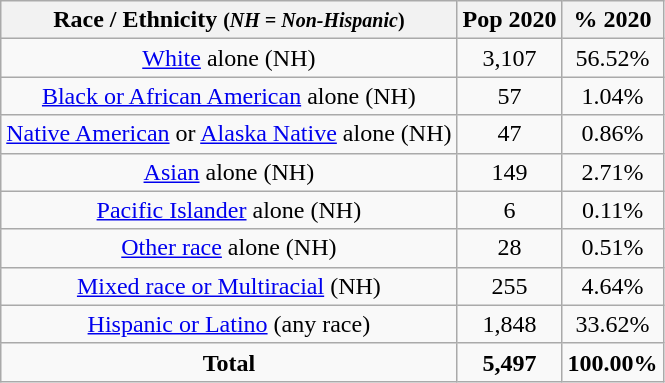<table class="wikitable" style="text-align:center;">
<tr>
<th>Race / Ethnicity <small>(<em>NH = Non-Hispanic</em>)</small></th>
<th>Pop 2020</th>
<th>% 2020</th>
</tr>
<tr>
<td><a href='#'>White</a> alone (NH)</td>
<td>3,107</td>
<td>56.52%</td>
</tr>
<tr>
<td><a href='#'>Black or African American</a> alone (NH)</td>
<td>57</td>
<td>1.04%</td>
</tr>
<tr>
<td><a href='#'>Native American</a> or <a href='#'>Alaska Native</a> alone (NH)</td>
<td>47</td>
<td>0.86%</td>
</tr>
<tr>
<td><a href='#'>Asian</a> alone (NH)</td>
<td>149</td>
<td>2.71%</td>
</tr>
<tr>
<td><a href='#'>Pacific Islander</a> alone (NH)</td>
<td>6</td>
<td>0.11%</td>
</tr>
<tr>
<td><a href='#'>Other race</a> alone (NH)</td>
<td>28</td>
<td>0.51%</td>
</tr>
<tr>
<td><a href='#'>Mixed race or Multiracial</a> (NH)</td>
<td>255</td>
<td>4.64%</td>
</tr>
<tr>
<td><a href='#'>Hispanic or Latino</a> (any race)</td>
<td>1,848</td>
<td>33.62%</td>
</tr>
<tr>
<td><strong>Total</strong></td>
<td><strong>5,497</strong></td>
<td><strong>100.00%</strong></td>
</tr>
</table>
